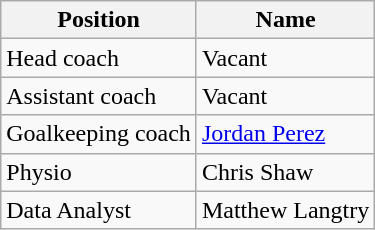<table class="wikitable sortable" style="text-align:center;">
<tr>
<th>Position</th>
<th>Name</th>
</tr>
<tr>
<td align="left">Head coach</td>
<td align="left"> Vacant</td>
</tr>
<tr>
<td align="left">Assistant coach</td>
<td align="left"> Vacant</td>
</tr>
<tr>
<td align="left">Goalkeeping coach</td>
<td align="left"> <a href='#'>Jordan Perez</a></td>
</tr>
<tr>
<td align="left">Physio</td>
<td align="left"> Chris Shaw</td>
</tr>
<tr>
<td align="left">Data Analyst</td>
<td align="left"> Matthew Langtry</td>
</tr>
</table>
